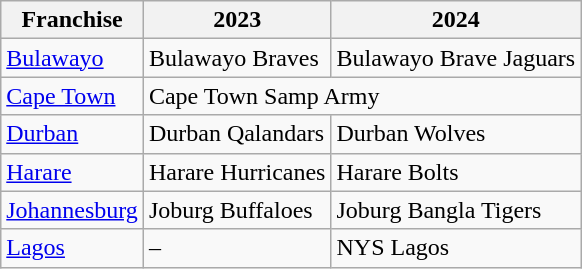<table class="wikitable">
<tr>
<th>Franchise</th>
<th>2023</th>
<th>2024</th>
</tr>
<tr>
<td><a href='#'>Bulawayo</a></td>
<td>Bulawayo Braves</td>
<td>Bulawayo Brave Jaguars</td>
</tr>
<tr>
<td><a href='#'>Cape Town</a></td>
<td colspan=2>Cape Town Samp Army</td>
</tr>
<tr>
<td><a href='#'>Durban</a></td>
<td>Durban Qalandars</td>
<td>Durban Wolves</td>
</tr>
<tr>
<td><a href='#'>Harare</a></td>
<td>Harare Hurricanes</td>
<td>Harare Bolts</td>
</tr>
<tr>
<td><a href='#'>Johannesburg</a></td>
<td>Joburg Buffaloes</td>
<td>Joburg Bangla Tigers</td>
</tr>
<tr>
<td><a href='#'>Lagos</a></td>
<td>–</td>
<td>NYS Lagos</td>
</tr>
</table>
